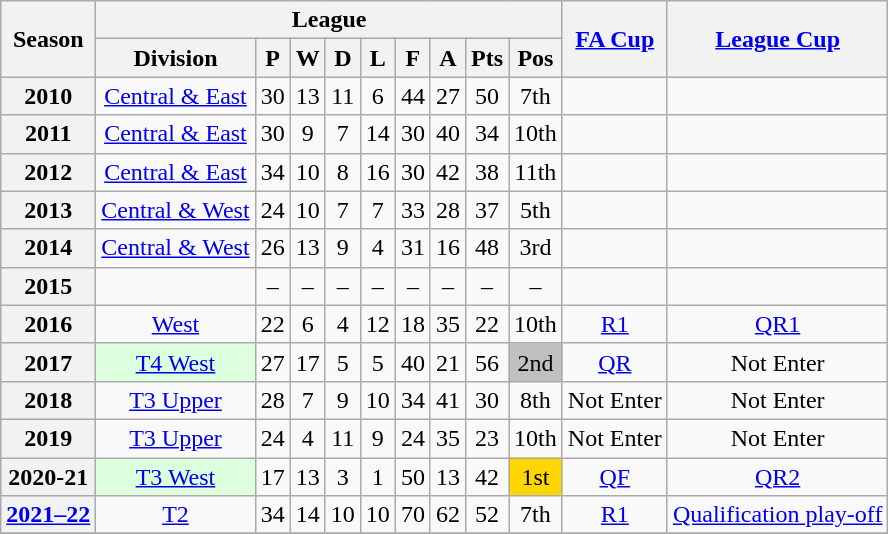<table class="wikitable" style="text-align: center">
<tr>
<th rowspan=2>Season</th>
<th colspan=9>League</th>
<th rowspan=2><a href='#'>FA Cup</a></th>
<th rowspan=2><a href='#'>League Cup</a></th>
</tr>
<tr>
<th>Division</th>
<th>P</th>
<th>W</th>
<th>D</th>
<th>L</th>
<th>F</th>
<th>A</th>
<th>Pts</th>
<th>Pos</th>
</tr>
<tr>
<th>2010</th>
<td><a href='#'>Central & East</a></td>
<td>30</td>
<td>13</td>
<td>11</td>
<td>6</td>
<td>44</td>
<td>27</td>
<td>50</td>
<td>7th</td>
<td></td>
<td></td>
</tr>
<tr>
<th>2011</th>
<td><a href='#'>Central & East</a></td>
<td>30</td>
<td>9</td>
<td>7</td>
<td>14</td>
<td>30</td>
<td>40</td>
<td>34</td>
<td>10th</td>
<td></td>
<td></td>
</tr>
<tr>
<th>2012</th>
<td><a href='#'>Central & East</a></td>
<td>34</td>
<td>10</td>
<td>8</td>
<td>16</td>
<td>30</td>
<td>42</td>
<td>38</td>
<td>11th</td>
<td></td>
<td></td>
</tr>
<tr>
<th>2013</th>
<td><a href='#'>Central & West</a></td>
<td>24</td>
<td>10</td>
<td>7</td>
<td>7</td>
<td>33</td>
<td>28</td>
<td>37</td>
<td>5th</td>
<td></td>
<td></td>
</tr>
<tr>
<th>2014</th>
<td><a href='#'>Central & West</a></td>
<td>26</td>
<td>13</td>
<td>9</td>
<td>4</td>
<td>31</td>
<td>16</td>
<td>48</td>
<td>3rd</td>
<td></td>
<td></td>
</tr>
<tr>
<th>2015</th>
<td><strong></strong></td>
<td>–</td>
<td>–</td>
<td>–</td>
<td>–</td>
<td>–</td>
<td>–</td>
<td>–</td>
<td>–</td>
<td></td>
<td></td>
</tr>
<tr>
<th>2016</th>
<td><a href='#'>West</a></td>
<td>22</td>
<td>6</td>
<td>4</td>
<td>12</td>
<td>18</td>
<td>35</td>
<td>22</td>
<td>10th</td>
<td><a href='#'>R1</a></td>
<td><a href='#'>QR1</a></td>
</tr>
<tr>
<th>2017</th>
<td bgcolor="#DDFFDD"><a href='#'>T4 West</a></td>
<td>27</td>
<td>17</td>
<td>5</td>
<td>5</td>
<td>40</td>
<td>21</td>
<td>56</td>
<td bgcolor=silver>2nd</td>
<td><a href='#'>QR</a></td>
<td>Not Enter</td>
</tr>
<tr>
<th>2018</th>
<td><a href='#'>T3 Upper</a></td>
<td>28</td>
<td>7</td>
<td>9</td>
<td>10</td>
<td>34</td>
<td>41</td>
<td>30</td>
<td>8th</td>
<td>Not Enter</td>
<td>Not Enter</td>
</tr>
<tr>
<th>2019</th>
<td><a href='#'>T3 Upper</a></td>
<td>24</td>
<td>4</td>
<td>11</td>
<td>9</td>
<td>24</td>
<td>35</td>
<td>23</td>
<td>10th</td>
<td>Not Enter</td>
<td>Not Enter</td>
</tr>
<tr>
<th>2020-21</th>
<td bgcolor="#DDFFDD"><a href='#'>T3 West</a></td>
<td>17</td>
<td>13</td>
<td>3</td>
<td>1</td>
<td>50</td>
<td>13</td>
<td>42</td>
<td bgcolor=gold>1st</td>
<td><a href='#'>QF</a></td>
<td><a href='#'>QR2</a></td>
</tr>
<tr>
<th><a href='#'>2021–22</a></th>
<td><a href='#'>T2</a></td>
<td>34</td>
<td>14</td>
<td>10</td>
<td>10</td>
<td>70</td>
<td>62</td>
<td>52</td>
<td>7th</td>
<td><a href='#'>R1</a></td>
<td><a href='#'>Qualification play-off</a></td>
</tr>
<tr>
</tr>
</table>
